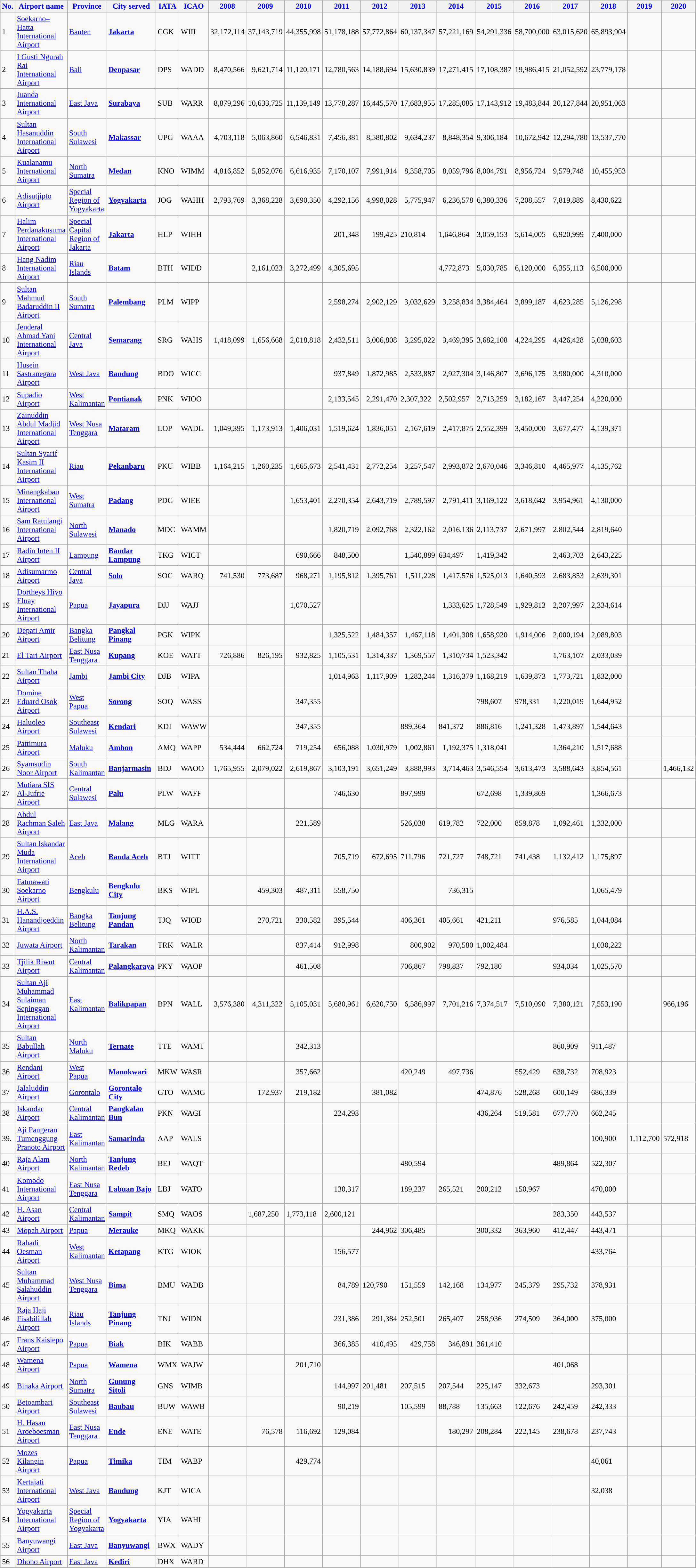<table class="sortable wikitable">
<tr>
<th style="background:#OD98DA;color: blue"  width=15px>No.</th>
<th style="background:#OD98DA;color: blue">Airport name</th>
<th style="background:#OD98DA;color: blue">Province</th>
<th style="background:#OD98DA;color: blue">City served</th>
<th style="background:#OD98DA;color: blue"  width=30px>IATA</th>
<th style="background:#OD98DA;color: blue"  width=30px>ICAO</th>
<th style="background:#OD98DA;color: blue">2008</th>
<th style="background:#OD98DA;color: blue">2009</th>
<th style="background:#OD98DA;color: blue">2010</th>
<th style="background:#OD98DA;color: blue">2011</th>
<th style="background:#OD98DA;color: blue">2012</th>
<th style="background:#OD98DA;color: blue">2013</th>
<th style="background:#OD98DA;color: blue">2014</th>
<th style="background:#OD98DA;color: blue">2015</th>
<th style="background:#OD98DA;color: blue">2016</th>
<th style="background:#OD98DA;color: blue">2017</th>
<th style="background:#OD98DA;color: blue">2018</th>
<th style="background:#OD98DA;color: blue">2019</th>
<th style="background:#OD98DA;color: blue">2020</th>
</tr>
<tr>
<td>1</td>
<td><a href='#'>Soekarno–Hatta International Airport</a></td>
<td><a href='#'>Banten</a></td>
<td><strong><a href='#'>Jakarta</a></strong></td>
<td>CGK</td>
<td>WIII</td>
<td>32,172,114</td>
<td>37,143,719</td>
<td>44,355,998</td>
<td>51,178,188</td>
<td>57,772,864</td>
<td>60,137,347</td>
<td>57,221,169</td>
<td>54,291,336</td>
<td>58,700,000</td>
<td>63,015,620</td>
<td>65,893,904</td>
<td></td>
<td></td>
</tr>
<tr>
<td>2</td>
<td><a href='#'>I Gusti Ngurah Rai International Airport</a></td>
<td><a href='#'>Bali</a></td>
<td><strong><a href='#'>Denpasar</a></strong></td>
<td>DPS</td>
<td>WADD</td>
<td align="right">8,470,566</td>
<td align="right">9,621,714</td>
<td>11,120,171</td>
<td>12,780,563</td>
<td>14,188,694</td>
<td>15,630,839</td>
<td>17,271,415</td>
<td>17,108,387</td>
<td>19,986,415</td>
<td>21,052,592</td>
<td>23,779,178</td>
<td></td>
<td></td>
</tr>
<tr>
<td>3</td>
<td><a href='#'>Juanda International Airport</a></td>
<td><a href='#'>East Java</a></td>
<td><strong><a href='#'>Surabaya</a></strong></td>
<td>SUB</td>
<td>WARR</td>
<td align="right">8,879,296</td>
<td>10,633,725</td>
<td>11,139,149</td>
<td>13,778,287</td>
<td>16,445,570</td>
<td>17,683,955</td>
<td>17,285,085</td>
<td>17,143,912</td>
<td>19,483,844</td>
<td>20,127,844</td>
<td>20,951,063</td>
<td></td>
<td></td>
</tr>
<tr>
<td>4</td>
<td><a href='#'>Sultan Hasanuddin International Airport</a></td>
<td><a href='#'>South Sulawesi</a></td>
<td><strong><a href='#'>Makassar</a></strong></td>
<td>UPG</td>
<td>WAAA</td>
<td align=right>4,703,118</td>
<td align=right>5,063,860</td>
<td align="right">6,546,831</td>
<td align="right">7,456,381</td>
<td align="right">8,580,802</td>
<td align="right">9,634,237</td>
<td align="right">8,848,354</td>
<td>9,306,184</td>
<td>10,672,942</td>
<td>12,294,780</td>
<td>13,537,770</td>
<td></td>
<td></td>
</tr>
<tr>
<td>5</td>
<td><a href='#'>Kualanamu International Airport</a></td>
<td><a href='#'>North Sumatra</a></td>
<td><strong><a href='#'>Medan</a></strong></td>
<td>KNO</td>
<td>WIMM</td>
<td align="right">4,816,852</td>
<td align="right">5,852,076</td>
<td align="right">6,616,935</td>
<td align="right">7,170,107</td>
<td align="right">7,991,914</td>
<td align="right">8,358,705</td>
<td align="right">8,059,796</td>
<td>8,004,791</td>
<td>8,956,724</td>
<td>9,579,748</td>
<td>10,455,953</td>
<td></td>
<td></td>
</tr>
<tr>
<td>6</td>
<td><a href='#'>Adisutjipto Airport</a></td>
<td><a href='#'>Special Region of Yogyakarta</a></td>
<td><strong><a href='#'>Yogyakarta</a></strong></td>
<td>JOG</td>
<td>WAHH</td>
<td align="right">2,793,769</td>
<td align="right">3,368,228</td>
<td align="right">3,690,350</td>
<td align="right">4,292,156</td>
<td align="right">4,998,028</td>
<td align="right">5,775,947</td>
<td align="right">6,236,578</td>
<td>6,380,336</td>
<td>7,208,557</td>
<td>7,819,889</td>
<td>8,430,622</td>
<td></td>
<td></td>
</tr>
<tr>
<td>7</td>
<td><a href='#'>Halim Perdanakusuma International Airport</a></td>
<td><a href='#'>Special Capital Region of Jakarta</a></td>
<td><strong><a href='#'>Jakarta</a></strong></td>
<td>HLP</td>
<td>WIHH</td>
<td></td>
<td></td>
<td></td>
<td align="right">201,348</td>
<td align="right">199,425</td>
<td>210,814</td>
<td>1,646,864</td>
<td>3,059,153</td>
<td>5,614,005</td>
<td>6,920,999</td>
<td>7,400,000</td>
<td></td>
<td></td>
</tr>
<tr>
<td>8</td>
<td><a href='#'>Hang Nadim International Airport</a></td>
<td><a href='#'>Riau Islands</a></td>
<td><strong><a href='#'>Batam</a></strong></td>
<td>BTH</td>
<td>WIDD</td>
<td></td>
<td align="right">2,161,023</td>
<td align="right">3,272,499</td>
<td align="right">4,305,695</td>
<td></td>
<td></td>
<td>4,772,873</td>
<td>5,030,785</td>
<td>6,120,000</td>
<td>6,355,113</td>
<td>6,500,000</td>
<td></td>
<td></td>
</tr>
<tr>
<td>9</td>
<td><a href='#'>Sultan Mahmud Badaruddin II Airport</a></td>
<td><a href='#'>South Sumatra</a></td>
<td><strong><a href='#'>Palembang</a></strong></td>
<td>PLM</td>
<td>WIPP</td>
<td></td>
<td></td>
<td></td>
<td align="right">2,598,274</td>
<td align="right">2,902,129</td>
<td align="right">3,032,629</td>
<td align="right">3,258,834</td>
<td>3,384,464</td>
<td>3,899,187</td>
<td>4,623,285</td>
<td>5,126,298</td>
<td></td>
<td></td>
</tr>
<tr>
<td>10</td>
<td><a href='#'>Jenderal Ahmad Yani International Airport</a></td>
<td><a href='#'>Central Java</a></td>
<td><strong><a href='#'>Semarang</a></strong></td>
<td>SRG</td>
<td>WAHS</td>
<td align="right">1,418,099</td>
<td align="right">1,656,668</td>
<td align="right">2,018,818</td>
<td align="right">2,432,511</td>
<td align="right">3,006,808</td>
<td align="right">3,295,022</td>
<td align="right">3,469,395</td>
<td>3,682,108</td>
<td>4,224,295</td>
<td>4,426,428</td>
<td>5,038,603</td>
<td></td>
<td></td>
</tr>
<tr>
<td>11</td>
<td><a href='#'>Husein Sastranegara Airport</a></td>
<td><a href='#'>West Java</a></td>
<td><strong><a href='#'>Bandung</a></strong></td>
<td>BDO</td>
<td>WICC</td>
<td></td>
<td></td>
<td></td>
<td align="right">937,849</td>
<td align="right">1,872,985</td>
<td align="right">2,533,887</td>
<td align="right">2,927,304</td>
<td>3,146,807</td>
<td>3,696,175</td>
<td>3,980,000</td>
<td>4,310,000</td>
<td></td>
<td></td>
</tr>
<tr>
<td>12</td>
<td><a href='#'>Supadio Airport</a></td>
<td><a href='#'>West Kalimantan</a></td>
<td><strong><a href='#'>Pontianak</a></strong></td>
<td>PNK</td>
<td>WIOO</td>
<td></td>
<td></td>
<td></td>
<td align="right">2,133,545</td>
<td align="right">2,291,470</td>
<td>2,307,322</td>
<td>2,502,957</td>
<td>2,713,259</td>
<td>3,182,167</td>
<td>3,447,254</td>
<td>4,220,000</td>
<td></td>
<td></td>
</tr>
<tr>
<td>13</td>
<td><a href='#'>Zainuddin Abdul Madjid International Airport</a></td>
<td><a href='#'>West Nusa Tenggara</a></td>
<td><strong><a href='#'>Mataram</a></strong></td>
<td>LOP</td>
<td>WADL</td>
<td align="right">1,049,395</td>
<td align="right">1,173,913</td>
<td align="right">1,406,031</td>
<td align="right">1,519,624</td>
<td align="right">1,836,051</td>
<td align="right">2,167,619</td>
<td align="right">2,417,875</td>
<td>2,552,399</td>
<td>3,450,000</td>
<td>3,677,477</td>
<td>4,139,371</td>
<td></td>
<td></td>
</tr>
<tr>
<td>14</td>
<td><a href='#'>Sultan Syarif Kasim II International Airport</a></td>
<td><a href='#'>Riau</a></td>
<td><strong><a href='#'>Pekanbaru</a></strong></td>
<td>PKU</td>
<td>WIBB</td>
<td align="right">1,164,215</td>
<td align="right">1,260,235</td>
<td align="right">1,665,673</td>
<td align="right">2,541,431</td>
<td align="right">2,772,254</td>
<td align="right">3,257,547</td>
<td align="right">2,993,872</td>
<td>2,670,046</td>
<td>3,346,810</td>
<td>4,465,977</td>
<td>4,135,762</td>
<td></td>
<td></td>
</tr>
<tr>
<td>15</td>
<td><a href='#'>Minangkabau International Airport</a></td>
<td><a href='#'>West Sumatra</a></td>
<td><strong><a href='#'>Padang</a></strong></td>
<td>PDG</td>
<td>WIEE</td>
<td align="right"></td>
<td align="right"></td>
<td align="right">1,653,401</td>
<td align="right">2,270,354</td>
<td align="right">2,643,719</td>
<td align="right">2,789,597</td>
<td align="right">2,791,411</td>
<td>3,169,122</td>
<td>3,618,642</td>
<td>3,954,961</td>
<td>4,130,000</td>
<td></td>
<td></td>
</tr>
<tr>
<td>16</td>
<td><a href='#'>Sam Ratulangi International Airport</a></td>
<td><a href='#'>North Sulawesi</a></td>
<td><strong><a href='#'>Manado</a></strong></td>
<td>MDC</td>
<td>WAMM</td>
<td></td>
<td></td>
<td></td>
<td align="right">1,820,719</td>
<td align="right">2,092,768</td>
<td align="right">2,322,162</td>
<td align="right">2,016,136</td>
<td>2,113,737</td>
<td>2,671,997</td>
<td>2,802,544</td>
<td>2,819,640</td>
<td></td>
<td></td>
</tr>
<tr>
<td>17</td>
<td><a href='#'>Radin Inten II Airport</a></td>
<td><a href='#'>Lampung</a></td>
<td><strong><a href='#'>Bandar Lampung</a></strong></td>
<td>TKG</td>
<td>WICT</td>
<td></td>
<td></td>
<td align="right">690,666</td>
<td align="right">848,500</td>
<td></td>
<td align="right">1,540,889</td>
<td>634,497</td>
<td>1,419,342</td>
<td></td>
<td>2,463,703</td>
<td>2,643,225</td>
<td></td>
<td></td>
</tr>
<tr>
<td>18</td>
<td><a href='#'>Adisumarmo Airport</a></td>
<td><a href='#'>Central Java</a></td>
<td><strong><a href='#'>Solo</a></strong></td>
<td>SOC</td>
<td>WARQ</td>
<td align="right">741,530</td>
<td align="right">773,687</td>
<td align="right">968,271</td>
<td align="right">1,195,812</td>
<td align="right">1,395,761</td>
<td align="right">1,511,228</td>
<td align="right">1,417,576</td>
<td>1,525,013</td>
<td>1,640,593</td>
<td>2,683,853</td>
<td>2,639,301</td>
<td></td>
<td></td>
</tr>
<tr>
<td>19</td>
<td><a href='#'>Dortheys Hiyo Eluay International Airport</a></td>
<td><a href='#'>Papua</a></td>
<td><strong><a href='#'>Jayapura</a></strong></td>
<td>DJJ</td>
<td>WAJJ</td>
<td></td>
<td></td>
<td align="right">1,070,527</td>
<td></td>
<td></td>
<td></td>
<td align="right">1,333,625</td>
<td>1,728,549</td>
<td>1,929,813</td>
<td>2,207,997</td>
<td>2,334,614</td>
<td></td>
<td></td>
</tr>
<tr>
<td>20</td>
<td><a href='#'>Depati Amir Airport</a></td>
<td><a href='#'>Bangka Belitung</a></td>
<td><strong><a href='#'>Pangkal Pinang</a></strong></td>
<td>PGK</td>
<td>WIPK</td>
<td></td>
<td></td>
<td></td>
<td align="right">1,325,522</td>
<td align="right">1,484,357</td>
<td align="right">1,467,118</td>
<td align="right">1,401,308</td>
<td>1,658,920</td>
<td>1,914,006</td>
<td>2,000,194</td>
<td>2,089,803</td>
<td></td>
<td></td>
</tr>
<tr>
<td>21</td>
<td><a href='#'>El Tari Airport</a></td>
<td><a href='#'>East Nusa Tenggara</a></td>
<td><strong><a href='#'>Kupang</a></strong></td>
<td>KOE</td>
<td>WATT</td>
<td align="right">726,886</td>
<td align="right">826,195</td>
<td align="right">932,825</td>
<td align="right">1,105,531</td>
<td align="right">1,314,337</td>
<td align="right">1,369,557</td>
<td align="right">1,310,734</td>
<td>1,523,342</td>
<td></td>
<td>1,763,107</td>
<td>2,033,039</td>
<td></td>
<td></td>
</tr>
<tr>
<td>22</td>
<td><a href='#'>Sultan Thaha Airport</a></td>
<td><a href='#'>Jambi</a></td>
<td><strong><a href='#'>Jambi City</a></strong></td>
<td>DJB</td>
<td>WIPA</td>
<td></td>
<td></td>
<td></td>
<td align="right">1,014,963</td>
<td align="right">1,117,909</td>
<td align="right">1,282,244</td>
<td align="right">1,316,379</td>
<td>1,168,219</td>
<td>1,639,873</td>
<td>1,773,721</td>
<td>1,832,000</td>
<td></td>
<td></td>
</tr>
<tr>
<td>23</td>
<td><a href='#'>Domine Eduard Osok Airport</a></td>
<td><a href='#'>West Papua</a></td>
<td><strong><a href='#'>Sorong</a></strong></td>
<td>SOQ</td>
<td>WASS</td>
<td></td>
<td></td>
<td align="right">347,355</td>
<td></td>
<td></td>
<td></td>
<td></td>
<td>798,607</td>
<td>978,331</td>
<td>1,220,019</td>
<td>1,644,952</td>
<td></td>
<td></td>
</tr>
<tr>
<td>24</td>
<td><a href='#'>Haluoleo Airport</a></td>
<td><a href='#'>Southeast Sulawesi</a></td>
<td><strong><a href='#'>Kendari</a></strong></td>
<td>KDI</td>
<td>WAWW</td>
<td></td>
<td></td>
<td align="right">347,355</td>
<td></td>
<td></td>
<td>889,364</td>
<td>841,372</td>
<td>886,816</td>
<td>1,241,328</td>
<td>1,473,897</td>
<td>1,544,643</td>
<td></td>
<td></td>
</tr>
<tr>
<td>25</td>
<td><a href='#'>Pattimura Airport</a></td>
<td><a href='#'>Maluku</a></td>
<td><strong><a href='#'>Ambon</a></strong></td>
<td>AMQ</td>
<td>WAPP</td>
<td align="right">534,444</td>
<td align="right">662,724</td>
<td align="right">719,254</td>
<td align="right">656,088</td>
<td align="right">1,030,979</td>
<td align="right">1,002,861</td>
<td align="right">1,192,375</td>
<td>1,318,041</td>
<td></td>
<td>1,364,210</td>
<td>1,517,688</td>
<td></td>
<td></td>
</tr>
<tr>
<td>26</td>
<td><a href='#'>Syamsudin Noor Airport</a></td>
<td><a href='#'>South Kalimantan</a></td>
<td><strong><a href='#'>Banjarmasin</a></strong></td>
<td>BDJ</td>
<td>WAOO</td>
<td align="right">1,765,955</td>
<td align="right">2,079,022</td>
<td align="right">2,619,867</td>
<td align="right">3,103,191</td>
<td align="right">3,651,249</td>
<td align="right">3,888,993</td>
<td align="right">3,714,463</td>
<td>3,546,554</td>
<td>3,613,473</td>
<td>3,588,643</td>
<td>3,854,561</td>
<td></td>
<td>1,466,132</td>
</tr>
<tr>
<td>27</td>
<td><a href='#'>Mutiara SIS Al-Jufrie Airport</a></td>
<td><a href='#'>Central Sulawesi</a></td>
<td><strong><a href='#'>Palu</a></strong></td>
<td>PLW</td>
<td>WAFF</td>
<td></td>
<td></td>
<td></td>
<td align="right">746,630</td>
<td></td>
<td>897,999</td>
<td></td>
<td>672,698</td>
<td>1,339,869</td>
<td></td>
<td>1,366,673</td>
<td></td>
<td></td>
</tr>
<tr>
<td>28</td>
<td><a href='#'>Abdul Rachman Saleh Airport</a></td>
<td><a href='#'>East Java</a></td>
<td><strong><a href='#'>Malang</a></strong></td>
<td>MLG</td>
<td>WARA</td>
<td></td>
<td></td>
<td align="right">221,589</td>
<td></td>
<td></td>
<td>526,038</td>
<td>619,782</td>
<td>722,000</td>
<td>859,878</td>
<td>1,092,461</td>
<td>1,332,000</td>
<td></td>
<td></td>
</tr>
<tr>
<td>29</td>
<td><a href='#'>Sultan Iskandar Muda International Airport</a></td>
<td><a href='#'>Aceh</a></td>
<td><strong><a href='#'>Banda Aceh</a></strong></td>
<td>BTJ</td>
<td>WITT</td>
<td></td>
<td></td>
<td></td>
<td align="right">705,719</td>
<td align="right">672,695</td>
<td>711,796</td>
<td>721,727</td>
<td>748,721</td>
<td>741,438</td>
<td>1,132,412</td>
<td>1,175,897</td>
<td></td>
<td></td>
</tr>
<tr>
<td>30</td>
<td><a href='#'>Fatmawati Soekarno Airport</a></td>
<td><a href='#'>Bengkulu</a></td>
<td><strong><a href='#'>Bengkulu City</a></strong></td>
<td>BKS</td>
<td>WIPL</td>
<td></td>
<td align="right">459,303</td>
<td align="right">487,311</td>
<td align="right">558,750</td>
<td></td>
<td></td>
<td align="right">736,315</td>
<td></td>
<td></td>
<td></td>
<td>1,065,479</td>
<td></td>
<td></td>
</tr>
<tr>
<td>31</td>
<td><a href='#'>H.A.S. Hanandjoeddin Airport</a></td>
<td><a href='#'>Bangka Belitung</a></td>
<td><strong><a href='#'>Tanjung Pandan</a></strong></td>
<td>TJQ</td>
<td>WIOD</td>
<td></td>
<td align="right">270,721</td>
<td align="right">330,582</td>
<td align="right">395,544</td>
<td></td>
<td>406,361</td>
<td>405,661</td>
<td>421,211</td>
<td></td>
<td>976,585</td>
<td>1,044,084</td>
<td></td>
<td></td>
</tr>
<tr>
<td>32</td>
<td><a href='#'>Juwata Airport</a></td>
<td><a href='#'>North Kalimantan</a></td>
<td><strong><a href='#'>Tarakan</a></strong></td>
<td>TRK</td>
<td>WALR</td>
<td></td>
<td></td>
<td align=right>837,414</td>
<td align=right>912,998</td>
<td></td>
<td align="right">800,902</td>
<td align="right">970,580</td>
<td>1,002,484</td>
<td></td>
<td></td>
<td>1,030,222</td>
<td></td>
<td></td>
</tr>
<tr>
<td>33</td>
<td><a href='#'>Tjilik Riwut Airport</a></td>
<td><a href='#'>Central Kalimantan</a></td>
<td><strong><a href='#'>Palangkaraya</a></strong></td>
<td>PKY</td>
<td>WAOP</td>
<td></td>
<td></td>
<td align="right">461,508</td>
<td></td>
<td></td>
<td>706,867</td>
<td>798,837</td>
<td>792,180</td>
<td></td>
<td>934,034</td>
<td>1,025,570</td>
<td></td>
<td></td>
</tr>
<tr>
<td>34</td>
<td><a href='#'>Sultan Aji Muhammad Sulaiman Sepinggan International Airport</a></td>
<td><a href='#'>East Kalimantan</a></td>
<td><strong><a href='#'>Balikpapan</a></strong></td>
<td>BPN</td>
<td>WALL</td>
<td align="right">3,576,380</td>
<td align="right">4,311,322</td>
<td align="right">5,105,031</td>
<td align="right">5,680,961</td>
<td align="right">6,620,750</td>
<td align="right">6,586,997</td>
<td align="right">7,701,216</td>
<td>7,374,517</td>
<td>7,510,090</td>
<td>7,380,121</td>
<td>7,553,190</td>
<td></td>
<td>966,196</td>
</tr>
<tr>
<td>35</td>
<td><a href='#'>Sultan Babullah Airport</a></td>
<td><a href='#'>North Maluku</a></td>
<td><strong><a href='#'>Ternate</a></strong></td>
<td>TTE</td>
<td>WAMT</td>
<td></td>
<td></td>
<td align="right">342,313</td>
<td></td>
<td></td>
<td></td>
<td></td>
<td></td>
<td></td>
<td>860,909</td>
<td>911,487</td>
<td></td>
<td></td>
</tr>
<tr>
<td>36</td>
<td><a href='#'>Rendani Airport</a></td>
<td><a href='#'>West Papua</a></td>
<td><strong><a href='#'>Manokwari</a></strong></td>
<td>MKW</td>
<td>WASR</td>
<td></td>
<td></td>
<td align="right">357,662</td>
<td></td>
<td></td>
<td>420,249</td>
<td align="right">497,736</td>
<td></td>
<td>552,429</td>
<td>638,732</td>
<td>708,923</td>
<td></td>
<td></td>
</tr>
<tr>
<td>37</td>
<td><a href='#'>Jalaluddin Airport</a></td>
<td><a href='#'>Gorontalo</a></td>
<td><strong><a href='#'>Gorontalo City</a></strong></td>
<td>GTO</td>
<td>WAMG</td>
<td></td>
<td align="right">172,937</td>
<td align="right">219,182</td>
<td></td>
<td align="right">381,082</td>
<td></td>
<td></td>
<td>474,876</td>
<td>528,268</td>
<td>600,149</td>
<td>686,339</td>
<td></td>
<td></td>
</tr>
<tr>
<td>38</td>
<td><a href='#'>Iskandar Airport</a></td>
<td><a href='#'>Central Kalimantan</a></td>
<td><strong><a href='#'>Pangkalan Bun</a></strong></td>
<td>PKN</td>
<td>WAGI</td>
<td></td>
<td></td>
<td></td>
<td align="right">224,293</td>
<td></td>
<td></td>
<td></td>
<td>436,264</td>
<td>519,581</td>
<td>677,770</td>
<td>662,245</td>
<td></td>
<td></td>
</tr>
<tr>
<td>39.</td>
<td><a href='#'>Aji Pangeran Tumenggung Pranoto Airport</a></td>
<td><a href='#'>East Kalimantan</a></td>
<td><strong><a href='#'>Samarinda</a></strong></td>
<td>AAP</td>
<td>WALS</td>
<td></td>
<td></td>
<td></td>
<td></td>
<td></td>
<td></td>
<td></td>
<td></td>
<td></td>
<td></td>
<td>100,900</td>
<td>1,112,700</td>
<td>572,918</td>
</tr>
<tr>
<td>40</td>
<td><a href='#'>Raja Alam Airport</a></td>
<td><a href='#'>North Kalimantan</a></td>
<td><strong><a href='#'>Tanjung Redeb</a></strong></td>
<td>BEJ</td>
<td>WAQT</td>
<td></td>
<td></td>
<td></td>
<td align="right"></td>
<td></td>
<td>480,594</td>
<td></td>
<td></td>
<td></td>
<td>489,864</td>
<td>522,307</td>
<td></td>
<td></td>
</tr>
<tr>
<td>41</td>
<td><a href='#'>Komodo International Airport</a></td>
<td><a href='#'>East Nusa Tenggara</a></td>
<td><strong><a href='#'>Labuan Bajo</a></strong></td>
<td>LBJ</td>
<td>WATO</td>
<td></td>
<td></td>
<td></td>
<td align="right">130,317</td>
<td></td>
<td>189,237</td>
<td>265,521</td>
<td>200,212</td>
<td>150,967</td>
<td></td>
<td>470,000</td>
<td></td>
<td></td>
</tr>
<tr>
<td>42</td>
<td><a href='#'>H. Asan Airport</a></td>
<td><a href='#'>Central Kalimantan</a></td>
<td><strong><a href='#'>Sampit</a></strong></td>
<td>SMQ</td>
<td>WAOS</td>
<td></td>
<td>1,687,250</td>
<td>1,773,118</td>
<td>2,600,121</td>
<td align="right"></td>
<td></td>
<td></td>
<td></td>
<td></td>
<td>283,350</td>
<td>443,537</td>
<td></td>
<td></td>
</tr>
<tr>
<td>43</td>
<td><a href='#'>Mopah Airport</a></td>
<td><a href='#'>Papua</a></td>
<td><strong><a href='#'>Merauke</a></strong></td>
<td>MKQ</td>
<td>WAKK</td>
<td></td>
<td></td>
<td></td>
<td></td>
<td align="right">244,962</td>
<td>306,485</td>
<td></td>
<td>300,332</td>
<td>363,960</td>
<td>412,447</td>
<td>443,471</td>
<td></td>
<td></td>
</tr>
<tr>
<td>44</td>
<td><a href='#'>Rahadi Oesman Airport</a></td>
<td><a href='#'>West Kalimantan</a></td>
<td><strong><a href='#'>Ketapang</a></strong></td>
<td>KTG</td>
<td>WIOK</td>
<td></td>
<td></td>
<td></td>
<td align="right">156,577</td>
<td></td>
<td></td>
<td></td>
<td></td>
<td></td>
<td></td>
<td>433,764</td>
<td></td>
<td></td>
</tr>
<tr>
<td>45</td>
<td><a href='#'>Sultan Muhammad Salahuddin Airport</a></td>
<td><a href='#'>West Nusa Tenggara</a></td>
<td><strong><a href='#'>Bima</a></strong></td>
<td>BMU</td>
<td>WADB</td>
<td></td>
<td></td>
<td></td>
<td align=right>84,789</td>
<td>120,790</td>
<td>151,559</td>
<td>142,168</td>
<td>134,977</td>
<td>245,379</td>
<td>295,732</td>
<td>378,931</td>
<td></td>
<td></td>
</tr>
<tr>
<td>46</td>
<td><a href='#'>Raja Haji Fisabilillah Airport</a></td>
<td><a href='#'>Riau Islands</a></td>
<td><strong><a href='#'>Tanjung Pinang</a></strong></td>
<td>TNJ</td>
<td>WIDN</td>
<td></td>
<td></td>
<td></td>
<td align="right">231,386</td>
<td align="right">291,384</td>
<td>252,501</td>
<td>265,407</td>
<td>258,936</td>
<td>274,509</td>
<td>364,000</td>
<td>375,000</td>
<td></td>
<td></td>
</tr>
<tr>
<td>47</td>
<td><a href='#'>Frans Kaisiepo Airport</a></td>
<td><a href='#'>Papua</a></td>
<td><strong><a href='#'>Biak</a></strong></td>
<td>BIK</td>
<td>WABB</td>
<td></td>
<td></td>
<td></td>
<td align="right">366,385</td>
<td align="right">410,495</td>
<td align="right">429,758</td>
<td align="right">346,891</td>
<td>361,410</td>
<td></td>
<td></td>
<td></td>
<td></td>
<td></td>
</tr>
<tr>
<td>48</td>
<td><a href='#'>Wamena Airport</a></td>
<td><a href='#'>Papua</a></td>
<td><strong><a href='#'>Wamena</a></strong></td>
<td>WMX</td>
<td>WAJW</td>
<td></td>
<td></td>
<td align="right">201,710</td>
<td></td>
<td></td>
<td></td>
<td></td>
<td></td>
<td></td>
<td>401,068</td>
<td></td>
<td></td>
<td></td>
</tr>
<tr>
<td>49</td>
<td><a href='#'>Binaka Airport</a></td>
<td><a href='#'>North Sumatra</a></td>
<td><strong><a href='#'>Gunung Sitoli</a></strong></td>
<td>GNS</td>
<td>WIMB</td>
<td></td>
<td></td>
<td></td>
<td align="right">144,997</td>
<td>201,481</td>
<td>207,515</td>
<td>207,544</td>
<td>225,147</td>
<td>332,673</td>
<td></td>
<td>293,301</td>
<td></td>
<td></td>
</tr>
<tr>
<td>50</td>
<td><a href='#'>Betoambari Airport</a></td>
<td><a href='#'>Southeast Sulawesi</a></td>
<td><strong><a href='#'>Baubau</a></strong></td>
<td>BUW</td>
<td>WAWB</td>
<td></td>
<td></td>
<td></td>
<td align=right>90,219</td>
<td></td>
<td>105,599</td>
<td>88,788</td>
<td>135,663</td>
<td>122,676</td>
<td>242,459</td>
<td>242,333</td>
<td></td>
<td></td>
</tr>
<tr>
<td>51</td>
<td><a href='#'>H. Hasan Aroeboesman Airport</a></td>
<td><a href='#'>East Nusa Tenggara</a></td>
<td><strong><a href='#'>Ende</a></strong></td>
<td>ENE</td>
<td>WATE</td>
<td></td>
<td align="right">76,578</td>
<td align="right">116,692</td>
<td align="right">129,084</td>
<td></td>
<td></td>
<td align="right">180,297</td>
<td>208,284</td>
<td>222,145</td>
<td>238,678</td>
<td>237,743</td>
<td></td>
<td></td>
</tr>
<tr>
<td>52</td>
<td><a href='#'>Mozes Kilangin Airport</a></td>
<td><a href='#'>Papua</a></td>
<td><strong><a href='#'>Timika</a></strong></td>
<td>TIM</td>
<td>WABP</td>
<td></td>
<td></td>
<td align="right">429,774</td>
<td></td>
<td></td>
<td></td>
<td></td>
<td></td>
<td></td>
<td></td>
<td>40,061</td>
<td></td>
<td></td>
</tr>
<tr>
<td>53</td>
<td><a href='#'>Kertajati International Airport</a></td>
<td><a href='#'>West Java</a></td>
<td><strong><a href='#'>Bandung</a></strong></td>
<td>KJT</td>
<td>WICA</td>
<td></td>
<td></td>
<td align="right"></td>
<td></td>
<td></td>
<td></td>
<td></td>
<td></td>
<td></td>
<td></td>
<td>32,038</td>
<td></td>
<td></td>
</tr>
<tr>
<td>54</td>
<td><a href='#'>Yogyakarta International Airport</a></td>
<td><a href='#'>Special Region of Yogyakarta</a></td>
<td><strong><a href='#'>Yogyakarta</a></strong></td>
<td>YIA</td>
<td>WAHI</td>
<td></td>
<td></td>
<td align="right"></td>
<td></td>
<td></td>
<td></td>
<td></td>
<td></td>
<td></td>
<td></td>
<td></td>
<td></td>
<td></td>
</tr>
<tr>
<td>55</td>
<td><a href='#'>Banyuwangi Airport</a></td>
<td><a href='#'>East Java</a></td>
<td><strong><a href='#'>Banyuwangi</a></strong></td>
<td>BWX</td>
<td>WADY</td>
<td></td>
<td></td>
<td align="right"></td>
<td></td>
<td></td>
<td></td>
<td></td>
<td></td>
<td></td>
<td></td>
<td></td>
<td></td>
<td></td>
</tr>
<tr>
<td>56</td>
<td><a href='#'>Dhoho Airport</a></td>
<td><a href='#'>East Java</a></td>
<td><strong><a href='#'>Kediri</a></strong></td>
<td>DHX</td>
<td>WARD</td>
<td></td>
<td></td>
<td align="right"></td>
<td></td>
<td></td>
<td></td>
<td></td>
<td></td>
<td></td>
<td></td>
<td></td>
<td></td>
<td></td>
</tr>
</table>
